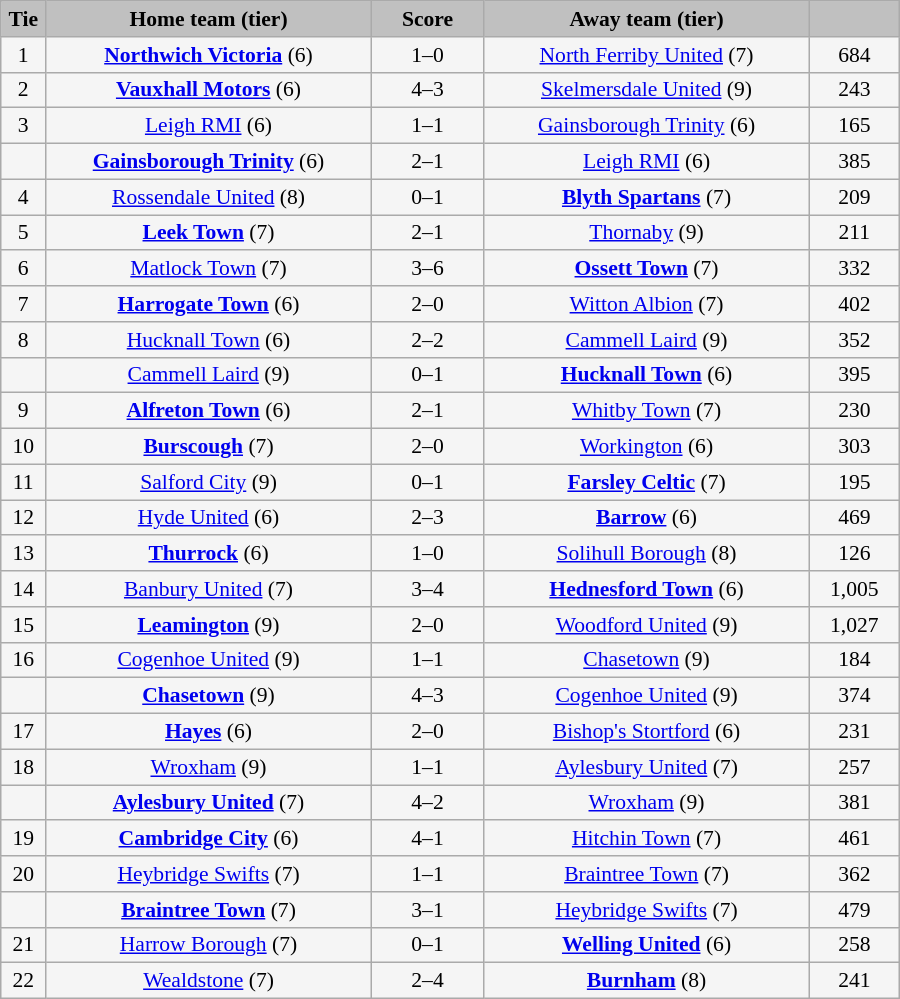<table class="wikitable" style="width: 600px; background:WhiteSmoke; text-align:center; font-size:90%">
<tr>
<td scope="col" style="width:  5.00%; background:silver;"><strong>Tie</strong></td>
<td scope="col" style="width: 36.25%; background:silver;"><strong>Home team (tier)</strong></td>
<td scope="col" style="width: 12.50%; background:silver;"><strong>Score</strong></td>
<td scope="col" style="width: 36.25%; background:silver;"><strong>Away team (tier)</strong></td>
<td scope="col" style="width: 10.00%; background:silver;"><strong></strong></td>
</tr>
<tr>
<td>1</td>
<td><strong><a href='#'>Northwich Victoria</a></strong> (6)</td>
<td>1–0</td>
<td><a href='#'>North Ferriby United</a> (7)</td>
<td>684</td>
</tr>
<tr>
<td>2</td>
<td><strong><a href='#'>Vauxhall Motors</a></strong> (6)</td>
<td>4–3</td>
<td><a href='#'>Skelmersdale United</a> (9)</td>
<td>243</td>
</tr>
<tr>
<td>3</td>
<td><a href='#'>Leigh RMI</a> (6)</td>
<td>1–1</td>
<td><a href='#'>Gainsborough Trinity</a> (6)</td>
<td>165</td>
</tr>
<tr>
<td><em></em></td>
<td><strong><a href='#'>Gainsborough Trinity</a></strong> (6)</td>
<td>2–1</td>
<td><a href='#'>Leigh RMI</a> (6)</td>
<td>385</td>
</tr>
<tr>
<td>4</td>
<td><a href='#'>Rossendale United</a> (8)</td>
<td>0–1</td>
<td><strong><a href='#'>Blyth Spartans</a></strong> (7)</td>
<td>209</td>
</tr>
<tr>
<td>5</td>
<td><strong><a href='#'>Leek Town</a></strong> (7)</td>
<td>2–1</td>
<td><a href='#'>Thornaby</a> (9)</td>
<td>211</td>
</tr>
<tr>
<td>6</td>
<td><a href='#'>Matlock Town</a> (7)</td>
<td>3–6</td>
<td><strong><a href='#'>Ossett Town</a></strong> (7)</td>
<td>332</td>
</tr>
<tr>
<td>7</td>
<td><strong><a href='#'>Harrogate Town</a></strong> (6)</td>
<td>2–0</td>
<td><a href='#'>Witton Albion</a> (7)</td>
<td>402</td>
</tr>
<tr>
<td>8</td>
<td><a href='#'>Hucknall Town</a> (6)</td>
<td>2–2</td>
<td><a href='#'>Cammell Laird</a> (9)</td>
<td>352</td>
</tr>
<tr>
<td><em></em></td>
<td><a href='#'>Cammell Laird</a> (9)</td>
<td>0–1</td>
<td><strong><a href='#'>Hucknall Town</a></strong> (6)</td>
<td>395</td>
</tr>
<tr>
<td>9</td>
<td><strong><a href='#'>Alfreton Town</a></strong> (6)</td>
<td>2–1</td>
<td><a href='#'>Whitby Town</a> (7)</td>
<td>230</td>
</tr>
<tr>
<td>10</td>
<td><strong><a href='#'>Burscough</a></strong> (7)</td>
<td>2–0</td>
<td><a href='#'>Workington</a> (6)</td>
<td>303</td>
</tr>
<tr>
<td>11</td>
<td><a href='#'>Salford City</a> (9)</td>
<td>0–1</td>
<td><strong><a href='#'>Farsley Celtic</a></strong> (7)</td>
<td>195</td>
</tr>
<tr>
<td>12</td>
<td><a href='#'>Hyde United</a> (6)</td>
<td>2–3</td>
<td><strong><a href='#'>Barrow</a></strong> (6)</td>
<td>469</td>
</tr>
<tr>
<td>13</td>
<td><strong><a href='#'>Thurrock</a></strong> (6)</td>
<td>1–0</td>
<td><a href='#'>Solihull Borough</a> (8)</td>
<td>126</td>
</tr>
<tr>
<td>14</td>
<td><a href='#'>Banbury United</a> (7)</td>
<td>3–4</td>
<td><strong><a href='#'>Hednesford Town</a></strong> (6)</td>
<td>1,005</td>
</tr>
<tr>
<td>15</td>
<td><strong><a href='#'>Leamington</a></strong> (9)</td>
<td>2–0</td>
<td><a href='#'>Woodford United</a> (9)</td>
<td>1,027</td>
</tr>
<tr>
<td>16</td>
<td><a href='#'>Cogenhoe United</a> (9)</td>
<td>1–1</td>
<td><a href='#'>Chasetown</a> (9)</td>
<td>184</td>
</tr>
<tr>
<td><em></em></td>
<td><strong><a href='#'>Chasetown</a></strong> (9)</td>
<td>4–3</td>
<td><a href='#'>Cogenhoe United</a> (9)</td>
<td>374</td>
</tr>
<tr>
<td>17</td>
<td><strong><a href='#'>Hayes</a></strong> (6)</td>
<td>2–0</td>
<td><a href='#'>Bishop's Stortford</a> (6)</td>
<td>231</td>
</tr>
<tr>
<td>18</td>
<td><a href='#'>Wroxham</a> (9)</td>
<td>1–1</td>
<td><a href='#'>Aylesbury United</a> (7)</td>
<td>257</td>
</tr>
<tr>
<td><em></em></td>
<td><strong><a href='#'>Aylesbury United</a></strong> (7)</td>
<td>4–2</td>
<td><a href='#'>Wroxham</a> (9)</td>
<td>381</td>
</tr>
<tr>
<td>19</td>
<td><strong><a href='#'>Cambridge City</a></strong> (6)</td>
<td>4–1</td>
<td><a href='#'>Hitchin Town</a> (7)</td>
<td>461</td>
</tr>
<tr>
<td>20</td>
<td><a href='#'>Heybridge Swifts</a> (7)</td>
<td>1–1</td>
<td><a href='#'>Braintree Town</a> (7)</td>
<td>362</td>
</tr>
<tr>
<td><em></em></td>
<td><strong><a href='#'>Braintree Town</a></strong> (7)</td>
<td>3–1</td>
<td><a href='#'>Heybridge Swifts</a> (7)</td>
<td>479</td>
</tr>
<tr>
<td>21</td>
<td><a href='#'>Harrow Borough</a> (7)</td>
<td>0–1</td>
<td><strong><a href='#'>Welling United</a></strong> (6)</td>
<td>258</td>
</tr>
<tr>
<td>22</td>
<td><a href='#'>Wealdstone</a> (7)</td>
<td>2–4</td>
<td><strong><a href='#'>Burnham</a></strong> (8)</td>
<td>241</td>
</tr>
</table>
